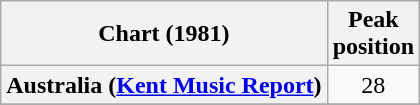<table class="wikitable sortable plainrowheaders">
<tr>
<th scope="col">Chart (1981)</th>
<th scope="col">Peak<br>position</th>
</tr>
<tr>
<th scope="row">Australia (<a href='#'>Kent Music Report</a>)</th>
<td style="text-align:center;">28</td>
</tr>
<tr>
</tr>
</table>
